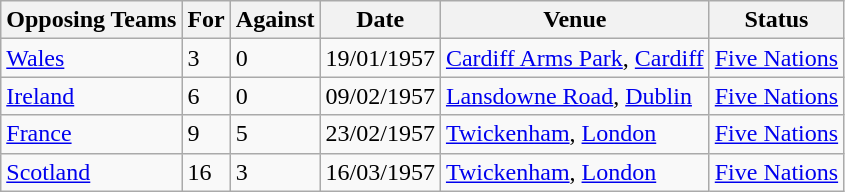<table class="wikitable">
<tr>
<th>Opposing Teams</th>
<th>For</th>
<th>Against</th>
<th>Date</th>
<th>Venue</th>
<th>Status</th>
</tr>
<tr>
<td><a href='#'>Wales</a></td>
<td>3</td>
<td>0</td>
<td>19/01/1957</td>
<td><a href='#'>Cardiff Arms Park</a>, <a href='#'>Cardiff</a></td>
<td><a href='#'>Five Nations</a></td>
</tr>
<tr>
<td><a href='#'>Ireland</a></td>
<td>6</td>
<td>0</td>
<td>09/02/1957</td>
<td><a href='#'>Lansdowne Road</a>, <a href='#'>Dublin</a></td>
<td><a href='#'>Five Nations</a></td>
</tr>
<tr>
<td><a href='#'>France</a></td>
<td>9</td>
<td>5</td>
<td>23/02/1957</td>
<td><a href='#'>Twickenham</a>, <a href='#'>London</a></td>
<td><a href='#'>Five Nations</a></td>
</tr>
<tr>
<td><a href='#'>Scotland</a></td>
<td>16</td>
<td>3</td>
<td>16/03/1957</td>
<td><a href='#'>Twickenham</a>, <a href='#'>London</a></td>
<td><a href='#'>Five Nations</a></td>
</tr>
</table>
